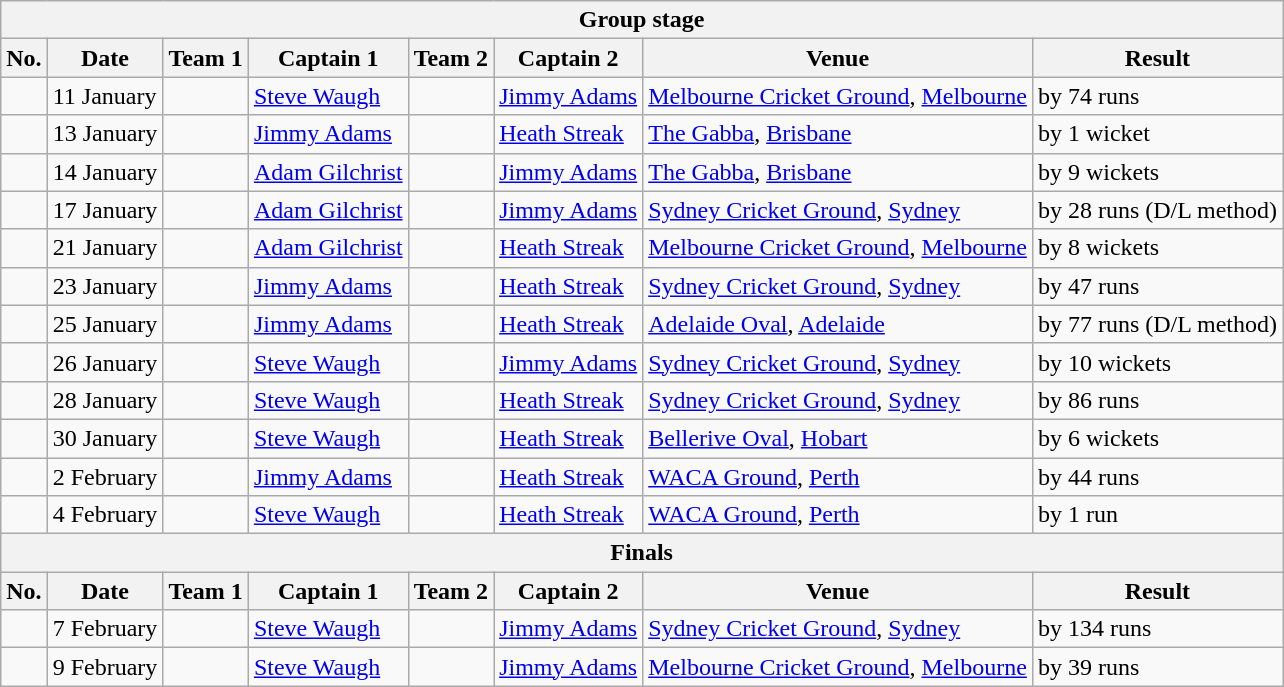<table class="wikitable">
<tr>
<th colspan="9">Group stage</th>
</tr>
<tr>
<th>No.</th>
<th>Date</th>
<th>Team 1</th>
<th>Captain 1</th>
<th>Team 2</th>
<th>Captain 2</th>
<th>Venue</th>
<th>Result</th>
</tr>
<tr>
<td></td>
<td>11 January</td>
<td></td>
<td><a href='#'>Steve Waugh</a></td>
<td></td>
<td><a href='#'>Jimmy Adams</a></td>
<td><a href='#'>Melbourne Cricket Ground</a>, <a href='#'>Melbourne</a></td>
<td> by 74 runs</td>
</tr>
<tr>
<td></td>
<td>13 January</td>
<td></td>
<td><a href='#'>Jimmy Adams</a></td>
<td></td>
<td><a href='#'>Heath Streak</a></td>
<td><a href='#'>The Gabba</a>, <a href='#'>Brisbane</a></td>
<td> by 1 wicket</td>
</tr>
<tr>
<td></td>
<td>14 January</td>
<td></td>
<td><a href='#'>Adam Gilchrist</a></td>
<td></td>
<td><a href='#'>Jimmy Adams</a></td>
<td><a href='#'>The Gabba</a>, <a href='#'>Brisbane</a></td>
<td> by 9 wickets</td>
</tr>
<tr>
<td></td>
<td>17 January</td>
<td></td>
<td><a href='#'>Adam Gilchrist</a></td>
<td></td>
<td><a href='#'>Jimmy Adams</a></td>
<td><a href='#'>Sydney Cricket Ground</a>, <a href='#'>Sydney</a></td>
<td> by 28 runs (D/L method)</td>
</tr>
<tr>
<td></td>
<td>21 January</td>
<td></td>
<td><a href='#'>Adam Gilchrist</a></td>
<td></td>
<td><a href='#'>Heath Streak</a></td>
<td><a href='#'>Melbourne Cricket Ground</a>, <a href='#'>Melbourne</a></td>
<td> by 8 wickets</td>
</tr>
<tr>
<td></td>
<td>23 January</td>
<td></td>
<td><a href='#'>Jimmy Adams</a></td>
<td></td>
<td><a href='#'>Heath Streak</a></td>
<td><a href='#'>Sydney Cricket Ground</a>, <a href='#'>Sydney</a></td>
<td> by 47 runs</td>
</tr>
<tr>
<td></td>
<td>25 January</td>
<td></td>
<td><a href='#'>Jimmy Adams</a></td>
<td></td>
<td><a href='#'>Heath Streak</a></td>
<td><a href='#'>Adelaide Oval</a>, <a href='#'>Adelaide</a></td>
<td> by 77 runs (D/L method)</td>
</tr>
<tr>
<td></td>
<td>26 January</td>
<td></td>
<td><a href='#'>Steve Waugh</a></td>
<td></td>
<td><a href='#'>Jimmy Adams</a></td>
<td><a href='#'>Sydney Cricket Ground</a>, <a href='#'>Sydney</a></td>
<td> by 10 wickets</td>
</tr>
<tr>
<td></td>
<td>28 January</td>
<td></td>
<td><a href='#'>Steve Waugh</a></td>
<td></td>
<td><a href='#'>Heath Streak</a></td>
<td><a href='#'>Sydney Cricket Ground</a>, <a href='#'>Sydney</a></td>
<td> by 86 runs</td>
</tr>
<tr>
<td></td>
<td>30 January</td>
<td></td>
<td><a href='#'>Steve Waugh</a></td>
<td></td>
<td><a href='#'>Heath Streak</a></td>
<td><a href='#'>Bellerive Oval</a>, <a href='#'>Hobart</a></td>
<td> by 6 wickets</td>
</tr>
<tr>
<td></td>
<td>2 February</td>
<td></td>
<td><a href='#'>Jimmy Adams</a></td>
<td></td>
<td><a href='#'>Heath Streak</a></td>
<td><a href='#'>WACA Ground</a>, <a href='#'>Perth</a></td>
<td> by 44 runs</td>
</tr>
<tr>
<td></td>
<td>4 February</td>
<td></td>
<td><a href='#'>Steve Waugh</a></td>
<td></td>
<td><a href='#'>Heath Streak</a></td>
<td><a href='#'>WACA Ground</a>, <a href='#'>Perth</a></td>
<td> by 1 run</td>
</tr>
<tr>
<th colspan="9">Finals</th>
</tr>
<tr>
<th>No.</th>
<th>Date</th>
<th>Team 1</th>
<th>Captain 1</th>
<th>Team 2</th>
<th>Captain 2</th>
<th>Venue</th>
<th>Result</th>
</tr>
<tr>
<td></td>
<td>7 February</td>
<td></td>
<td><a href='#'>Steve Waugh</a></td>
<td></td>
<td><a href='#'>Jimmy Adams</a></td>
<td><a href='#'>Sydney Cricket Ground</a>, <a href='#'>Sydney</a></td>
<td> by 134 runs</td>
</tr>
<tr>
<td></td>
<td>9 February</td>
<td></td>
<td><a href='#'>Steve Waugh</a></td>
<td></td>
<td><a href='#'>Jimmy Adams</a></td>
<td><a href='#'>Melbourne Cricket Ground</a>, <a href='#'>Melbourne</a></td>
<td> by 39 runs</td>
</tr>
</table>
